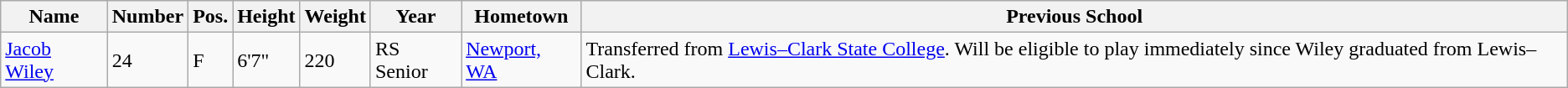<table class="wikitable sortable" border="1">
<tr>
<th>Name</th>
<th>Number</th>
<th>Pos.</th>
<th>Height</th>
<th>Weight</th>
<th>Year</th>
<th>Hometown</th>
<th class="unsortable">Previous School</th>
</tr>
<tr>
<td><a href='#'>Jacob Wiley</a></td>
<td>24</td>
<td>F</td>
<td>6'7"</td>
<td>220</td>
<td>RS Senior</td>
<td><a href='#'>Newport, WA</a></td>
<td>Transferred from <a href='#'>Lewis–Clark State College</a>. Will be eligible to play immediately since Wiley graduated from Lewis–Clark.</td>
</tr>
</table>
